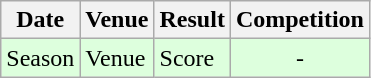<table class="wikitable">
<tr>
<th>Date</th>
<th>Venue</th>
<th>Result</th>
<th>Competition</th>
</tr>
<tr style="background: #ddffdd;">
<td>Season</td>
<td>Venue</td>
<td>Score</td>
<td align="center">-</td>
</tr>
</table>
